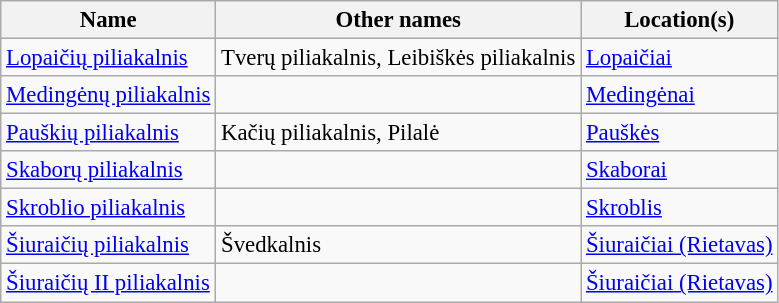<table class="wikitable" style="font-size: 95%;">
<tr>
<th>Name</th>
<th>Other names</th>
<th>Location(s)</th>
</tr>
<tr>
<td><a href='#'>Lopaičių piliakalnis</a></td>
<td>Tverų piliakalnis, Leibiškės piliakalnis</td>
<td><a href='#'>Lopaičiai</a></td>
</tr>
<tr>
<td><a href='#'>Medingėnų piliakalnis</a></td>
<td></td>
<td><a href='#'>Medingėnai</a></td>
</tr>
<tr>
<td><a href='#'>Pauškių piliakalnis</a></td>
<td>Kačių piliakalnis, Pilalė</td>
<td><a href='#'>Pauškės</a></td>
</tr>
<tr>
<td><a href='#'>Skaborų piliakalnis</a></td>
<td></td>
<td><a href='#'>Skaborai</a></td>
</tr>
<tr>
<td><a href='#'>Skroblio piliakalnis</a></td>
<td></td>
<td><a href='#'>Skroblis</a></td>
</tr>
<tr>
<td><a href='#'>Šiuraičių piliakalnis</a></td>
<td>Švedkalnis</td>
<td><a href='#'>Šiuraičiai (Rietavas)</a></td>
</tr>
<tr>
<td><a href='#'>Šiuraičių II piliakalnis</a></td>
<td></td>
<td><a href='#'>Šiuraičiai (Rietavas)</a></td>
</tr>
</table>
